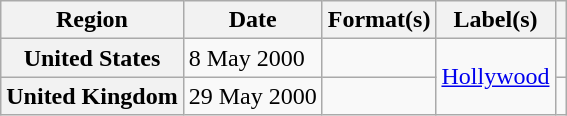<table class="wikitable plainrowheaders">
<tr>
<th scope="col">Region</th>
<th scope="col">Date</th>
<th scope="col">Format(s)</th>
<th scope="col">Label(s)</th>
<th scope="col"></th>
</tr>
<tr>
<th scope="row">United States</th>
<td>8 May 2000</td>
<td></td>
<td rowspan="2"><a href='#'>Hollywood</a></td>
<td></td>
</tr>
<tr>
<th scope="row">United Kingdom</th>
<td>29 May 2000</td>
<td></td>
<td></td>
</tr>
</table>
